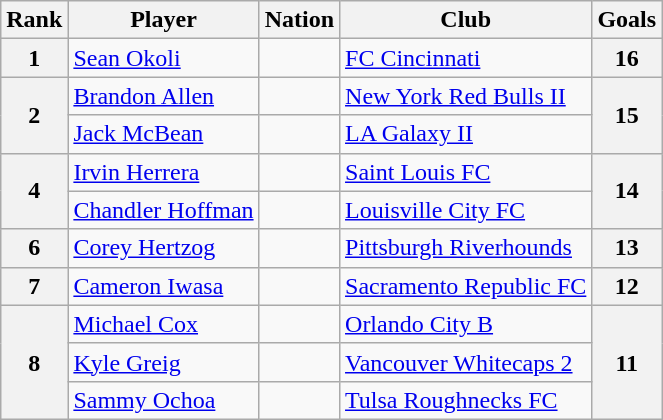<table class="wikitable">
<tr>
<th>Rank</th>
<th>Player</th>
<th>Nation</th>
<th>Club</th>
<th>Goals</th>
</tr>
<tr>
<th rowspan=1>1</th>
<td><a href='#'>Sean Okoli</a></td>
<td></td>
<td><a href='#'>FC Cincinnati</a></td>
<th rowspan=1 style=text-align:center;>16</th>
</tr>
<tr>
<th rowspan=2>2</th>
<td><a href='#'>Brandon Allen</a></td>
<td></td>
<td><a href='#'>New York Red Bulls II</a></td>
<th rowspan=2 style=text-align:center;>15</th>
</tr>
<tr>
<td><a href='#'>Jack McBean</a></td>
<td></td>
<td><a href='#'>LA Galaxy II</a></td>
</tr>
<tr>
<th rowspan=2>4</th>
<td><a href='#'>Irvin Herrera</a></td>
<td></td>
<td><a href='#'>Saint Louis FC</a></td>
<th rowspan=2>14</th>
</tr>
<tr>
<td><a href='#'>Chandler Hoffman</a></td>
<td></td>
<td><a href='#'>Louisville City FC</a></td>
</tr>
<tr>
<th>6</th>
<td><a href='#'>Corey Hertzog</a></td>
<td></td>
<td><a href='#'>Pittsburgh Riverhounds</a></td>
<th style=text-align:center;>13</th>
</tr>
<tr>
<th>7</th>
<td><a href='#'>Cameron Iwasa</a></td>
<td></td>
<td><a href='#'>Sacramento Republic FC</a></td>
<th style=text-align:center;>12</th>
</tr>
<tr>
<th rowspan=3>8</th>
<td><a href='#'>Michael Cox</a></td>
<td></td>
<td><a href='#'>Orlando City B</a></td>
<th rowspan=3 style=text-align:center;>11</th>
</tr>
<tr>
<td><a href='#'>Kyle Greig</a></td>
<td></td>
<td><a href='#'>Vancouver Whitecaps 2</a></td>
</tr>
<tr>
<td><a href='#'>Sammy Ochoa</a></td>
<td></td>
<td><a href='#'>Tulsa Roughnecks FC</a></td>
</tr>
</table>
